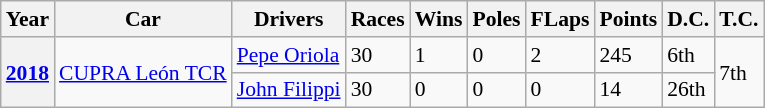<table class="wikitable" style="font-size:90%">
<tr>
<th>Year</th>
<th>Car</th>
<th>Drivers</th>
<th>Races</th>
<th>Wins</th>
<th>Poles</th>
<th>FLaps</th>
<th>Points</th>
<th>D.C.</th>
<th>T.C.</th>
</tr>
<tr>
<th rowspan="2"><a href='#'>2018</a></th>
<td rowspan="2"><a href='#'>CUPRA León TCR</a></td>
<td> <a href='#'>Pepe Oriola</a></td>
<td>30</td>
<td>1</td>
<td>0</td>
<td>2</td>
<td>245</td>
<td>6th</td>
<td rowspan="2">7th</td>
</tr>
<tr>
<td> <a href='#'>John Filippi</a></td>
<td>30</td>
<td>0</td>
<td>0</td>
<td>0</td>
<td>14</td>
<td>26th</td>
</tr>
</table>
